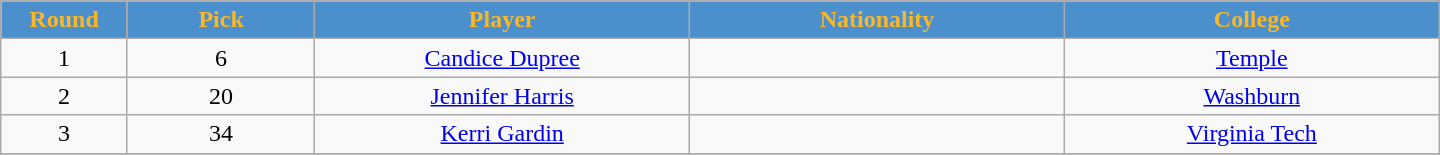<table class="wikitable" style="text-align:center; width:60em">
<tr>
<th style="background:#4b90cc; color:#Fbb726" width="2%">Round</th>
<th style="background:#4b90cc; color:#Fbb726" width="5%">Pick</th>
<th style="background:#4b90cc; color:#Fbb726" width="10%">Player</th>
<th style="background:#4b90cc; color:#Fbb726" width="10%">Nationality</th>
<th style="background:#4b90cc; color:#Fbb726" width="10%">College</th>
</tr>
<tr>
<td>1</td>
<td>6</td>
<td><a href='#'>Candice Dupree</a></td>
<td></td>
<td><a href='#'>Temple</a></td>
</tr>
<tr>
<td>2</td>
<td>20</td>
<td><a href='#'>Jennifer Harris</a></td>
<td></td>
<td><a href='#'>Washburn</a></td>
</tr>
<tr>
<td>3</td>
<td>34</td>
<td><a href='#'>Kerri Gardin</a></td>
<td></td>
<td><a href='#'>Virginia Tech</a></td>
</tr>
<tr>
</tr>
</table>
